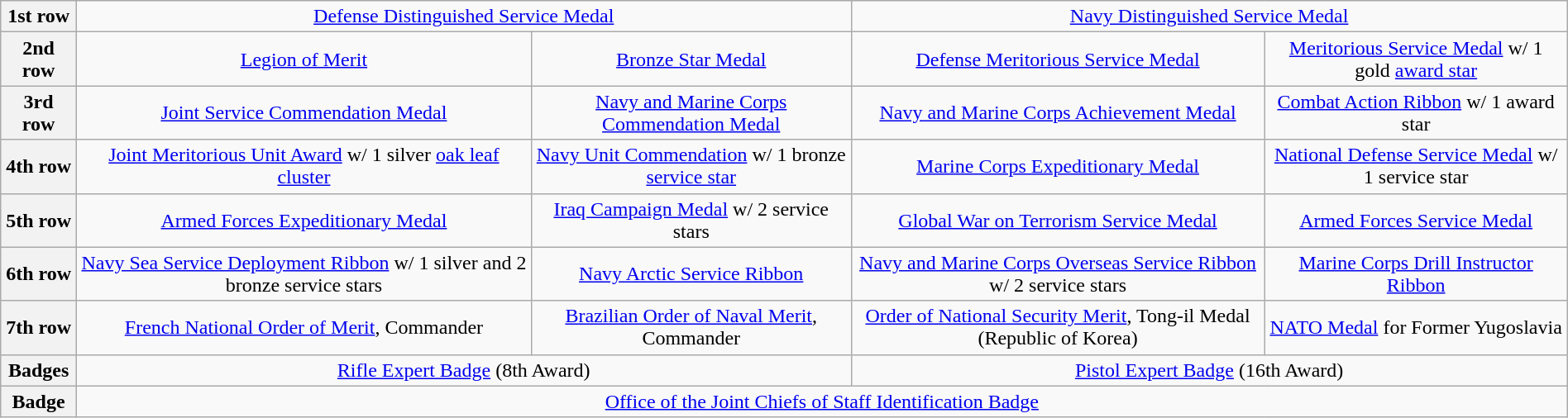<table class="wikitable" style="margin:1em auto; text-align:center;">
<tr>
<th>1st row</th>
<td colspan="6"><a href='#'>Defense Distinguished Service Medal</a></td>
<td colspan="6"><a href='#'>Navy Distinguished Service Medal</a></td>
</tr>
<tr>
<th>2nd row</th>
<td colspan="3"><a href='#'>Legion of Merit</a></td>
<td colspan="3"><a href='#'>Bronze Star Medal</a></td>
<td colspan="3"><a href='#'>Defense Meritorious Service Medal</a></td>
<td colspan="3"><a href='#'>Meritorious Service Medal</a> w/ 1 gold <a href='#'>award star</a></td>
</tr>
<tr>
<th>3rd row</th>
<td colspan="3"><a href='#'>Joint Service Commendation Medal</a></td>
<td colspan="3"><a href='#'>Navy and Marine Corps Commendation Medal</a></td>
<td colspan="3"><a href='#'>Navy and Marine Corps Achievement Medal</a></td>
<td colspan="3"><a href='#'>Combat Action Ribbon</a> w/ 1 award star</td>
</tr>
<tr>
<th>4th row</th>
<td colspan="3"><a href='#'>Joint Meritorious Unit Award</a> w/ 1 silver <a href='#'>oak leaf cluster</a></td>
<td colspan="3"><a href='#'>Navy Unit Commendation</a> w/ 1 bronze <a href='#'>service star</a></td>
<td colspan="3"><a href='#'>Marine Corps Expeditionary Medal</a></td>
<td colspan="3"><a href='#'>National Defense Service Medal</a> w/ 1 service star</td>
</tr>
<tr>
<th>5th row</th>
<td colspan="3"><a href='#'>Armed Forces Expeditionary Medal</a></td>
<td colspan="3"><a href='#'>Iraq Campaign Medal</a> w/ 2 service stars</td>
<td colspan="3"><a href='#'>Global War on Terrorism Service Medal</a></td>
<td colspan="3"><a href='#'>Armed Forces Service Medal</a></td>
</tr>
<tr>
<th>6th row</th>
<td colspan="3"><a href='#'>Navy Sea Service Deployment Ribbon</a> w/ 1 silver and 2 bronze service stars</td>
<td colspan="3"><a href='#'>Navy Arctic Service Ribbon</a></td>
<td colspan="3"><a href='#'>Navy and Marine Corps Overseas Service Ribbon</a> w/ 2 service stars</td>
<td colspan="3"><a href='#'>Marine Corps Drill Instructor Ribbon</a></td>
</tr>
<tr>
<th>7th row</th>
<td colspan="3"><a href='#'>French National Order of Merit</a>, Commander</td>
<td colspan="3"><a href='#'>Brazilian Order of Naval Merit</a>, Commander</td>
<td colspan="3"><a href='#'>Order of National Security Merit</a>, Tong-il Medal (Republic of Korea)</td>
<td colspan="3"><a href='#'>NATO Medal</a> for Former Yugoslavia</td>
</tr>
<tr>
<th>Badges</th>
<td colspan="6"><a href='#'>Rifle Expert Badge</a> (8th Award)</td>
<td colspan="6"><a href='#'>Pistol Expert Badge</a> (16th Award)</td>
</tr>
<tr>
<th>Badge</th>
<td colspan="12"><a href='#'>Office of the Joint Chiefs of Staff Identification Badge</a></td>
</tr>
</table>
